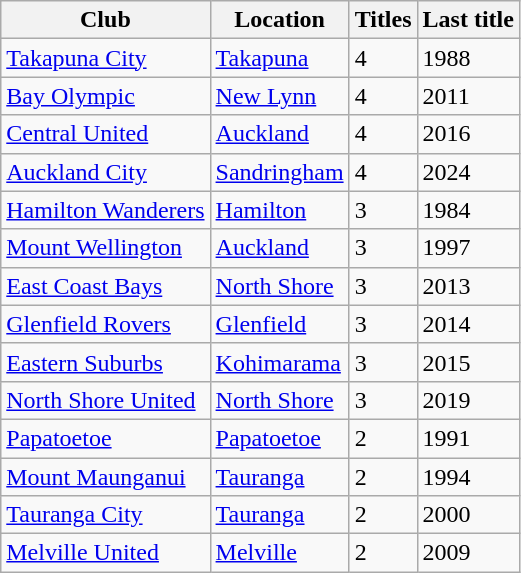<table class="wikitable">
<tr>
<th>Club</th>
<th>Location</th>
<th>Titles</th>
<th>Last title</th>
</tr>
<tr>
<td><a href='#'>Takapuna City</a></td>
<td><a href='#'>Takapuna</a></td>
<td>4</td>
<td>1988</td>
</tr>
<tr>
<td><a href='#'>Bay Olympic</a></td>
<td><a href='#'>New Lynn</a></td>
<td>4</td>
<td>2011</td>
</tr>
<tr>
<td><a href='#'>Central United</a></td>
<td><a href='#'>Auckland</a></td>
<td>4</td>
<td>2016</td>
</tr>
<tr>
<td><a href='#'>Auckland City</a></td>
<td><a href='#'>Sandringham</a></td>
<td>4</td>
<td>2024</td>
</tr>
<tr>
<td><a href='#'>Hamilton Wanderers</a></td>
<td><a href='#'>Hamilton</a></td>
<td>3</td>
<td>1984</td>
</tr>
<tr>
<td><a href='#'>Mount Wellington</a></td>
<td><a href='#'>Auckland</a></td>
<td>3</td>
<td>1997</td>
</tr>
<tr>
<td><a href='#'>East Coast Bays</a></td>
<td><a href='#'>North Shore</a></td>
<td>3</td>
<td>2013</td>
</tr>
<tr>
<td><a href='#'>Glenfield Rovers</a></td>
<td><a href='#'>Glenfield</a></td>
<td>3</td>
<td>2014</td>
</tr>
<tr>
<td><a href='#'>Eastern Suburbs</a></td>
<td><a href='#'>Kohimarama</a></td>
<td>3</td>
<td>2015</td>
</tr>
<tr>
<td><a href='#'>North Shore United</a></td>
<td><a href='#'>North Shore</a></td>
<td>3</td>
<td>2019</td>
</tr>
<tr>
<td><a href='#'>Papatoetoe</a></td>
<td><a href='#'>Papatoetoe</a></td>
<td>2</td>
<td>1991</td>
</tr>
<tr>
<td><a href='#'>Mount Maunganui</a></td>
<td><a href='#'>Tauranga</a></td>
<td>2</td>
<td>1994</td>
</tr>
<tr>
<td><a href='#'>Tauranga City</a></td>
<td><a href='#'>Tauranga</a></td>
<td>2</td>
<td>2000</td>
</tr>
<tr>
<td><a href='#'>Melville United</a></td>
<td><a href='#'>Melville</a></td>
<td>2</td>
<td>2009</td>
</tr>
</table>
